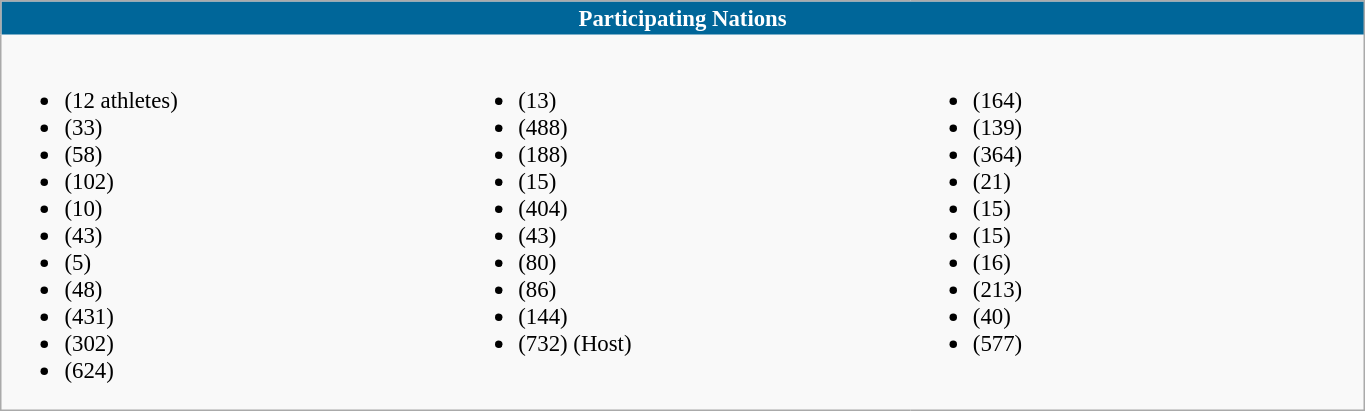<table cellpadding="2" cellspacing="0" style="background: #f9f9f9; border: 1px #aaa solid; border-collapse: collapse; font-size: 95%;" width=72%>
<tr bgcolor=#006699 style="color:white;">
<th colspan=4 align=center>Participating Nations</th>
</tr>
<tr bgcolor=#EBF5FF>
</tr>
<tr valign=top>
<td width=33%><br><ul><li> (12 athletes)</li><li> (33)</li><li> (58)</li><li> (102)</li><li> (10)</li><li> (43)</li><li> (5)</li><li> (48)</li><li> (431)</li><li> (302)</li><li> (624)</li></ul></td>
<td width=33%><br><ul><li> (13)</li><li> (488)</li><li> (188)</li><li> (15)</li><li> (404)</li><li> (43)</li><li> (80)</li><li> (86)</li><li> (144)</li><li> (732) (Host)</li></ul></td>
<td width=33%><br><ul><li> (164)</li><li> (139)</li><li> (364)</li><li> (21)</li><li> (15)</li><li> (15)</li><li> (16)</li><li> (213)</li><li> (40)</li><li> (577)</li></ul></td>
</tr>
</table>
